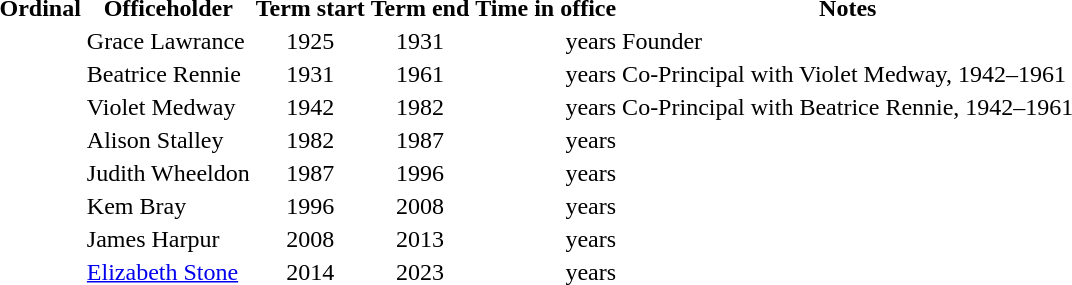<table class="Wiki table sortable">
<tr>
<th>Ordinal</th>
<th>Officeholder</th>
<th>Term start</th>
<th>Term end</th>
<th>Time in office</th>
<th>Notes</th>
</tr>
<tr>
<td align=center></td>
<td>Grace Lawrance</td>
<td align=center>1925</td>
<td align=center>1931</td>
<td align=right> years</td>
<td>Founder</td>
</tr>
<tr>
<td align=center></td>
<td>Beatrice Rennie</td>
<td align=center>1931</td>
<td align=center>1961</td>
<td align=right> years</td>
<td>Co-Principal with Violet Medway, 1942–1961</td>
</tr>
<tr>
<td align=center></td>
<td>Violet Medway</td>
<td align=center>1942</td>
<td align=center>1982</td>
<td align=right> years</td>
<td>Co-Principal with Beatrice Rennie, 1942–1961</td>
</tr>
<tr>
<td align=center></td>
<td>Alison Stalley</td>
<td align=center>1982</td>
<td align=center>1987</td>
<td align=right> years</td>
<td></td>
</tr>
<tr>
<td align=center></td>
<td>Judith Wheeldon</td>
<td align=center>1987</td>
<td align=center>1996</td>
<td align=right> years</td>
<td></td>
</tr>
<tr>
<td align=center></td>
<td>Kem Bray</td>
<td align=center>1996</td>
<td align=center>2008</td>
<td align=right> years</td>
<td></td>
</tr>
<tr>
<td align=center></td>
<td>James Harpur</td>
<td align=center>2008</td>
<td align=center>2013</td>
<td align=right> years</td>
<td></td>
</tr>
<tr>
<td align=center></td>
<td><a href='#'>Elizabeth Stone</a></td>
<td align=center>2014</td>
<td align=center>2023</td>
<td align=right> years</td>
<td></td>
</tr>
</table>
